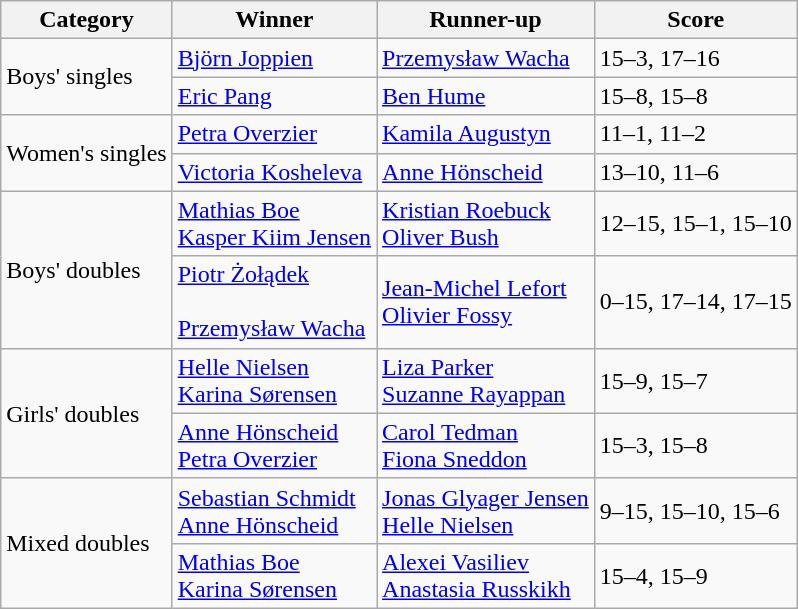<table class="wikitable">
<tr>
<th>Category</th>
<th>Winner</th>
<th>Runner-up</th>
<th>Score</th>
</tr>
<tr>
<td rowspan=2>Boys' singles</td>
<td> <a href='#'>Björn Joppien</a></td>
<td> <a href='#'>Przemysław Wacha</a></td>
<td>15–3, 17–16</td>
</tr>
<tr>
<td> <a href='#'>Eric Pang</a></td>
<td> <a href='#'>Ben Hume</a></td>
<td>15–8, 15–8</td>
</tr>
<tr>
<td rowspan=2>Women's singles</td>
<td> <a href='#'>Petra Overzier</a></td>
<td> <a href='#'>Kamila Augustyn</a></td>
<td>11–1, 11–2</td>
</tr>
<tr>
<td> <a href='#'>Victoria Kosheleva</a></td>
<td> <a href='#'>Anne Hönscheid</a></td>
<td>13–10, 11–6</td>
</tr>
<tr>
<td rowspan=2>Boys' doubles</td>
<td> <a href='#'>Mathias Boe</a><br> <a href='#'>Kasper Kiim Jensen</a></td>
<td> <a href='#'>Kristian Roebuck</a><br> <a href='#'>Oliver Bush</a></td>
<td>12–15, 15–1, 15–10</td>
</tr>
<tr>
<td> <a href='#'>Piotr Żołądek</a><br><br> <a href='#'>Przemysław Wacha</a></td>
<td> <a href='#'>Jean-Michel Lefort</a><br> <a href='#'>Olivier Fossy</a></td>
<td>0–15, 17–14, 17–15</td>
</tr>
<tr>
<td rowspan=2>Girls' doubles</td>
<td> <a href='#'>Helle Nielsen</a><br>  <a href='#'>Karina Sørensen</a></td>
<td> <a href='#'>Liza Parker</a><br> <a href='#'>Suzanne Rayappan</a></td>
<td>15–9, 15–7</td>
</tr>
<tr>
<td> <a href='#'>Anne Hönscheid</a><br> <a href='#'>Petra Overzier</a></td>
<td> <a href='#'>Carol Tedman</a><br> <a href='#'>Fiona Sneddon</a></td>
<td>15–3, 15–8</td>
</tr>
<tr>
<td rowspan=2>Mixed doubles</td>
<td> <a href='#'>Sebastian Schmidt</a><br> <a href='#'>Anne Hönscheid</a></td>
<td> <a href='#'>Jonas Glyager Jensen</a><br> <a href='#'>Helle Nielsen</a></td>
<td>9–15, 15–10, 15–6</td>
</tr>
<tr>
<td> <a href='#'>Mathias Boe</a><br> <a href='#'>Karina Sørensen</a></td>
<td> <a href='#'>Alexei Vasiliev</a><br> <a href='#'>Anastasia Russkikh</a></td>
<td>15–4, 15–9</td>
</tr>
</table>
